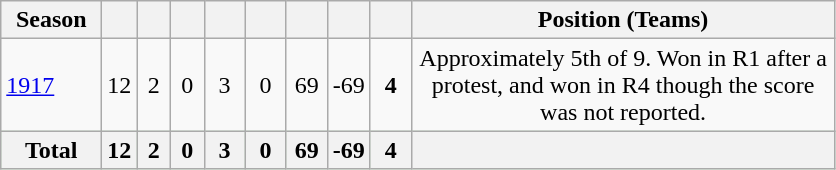<table class="wikitable" style="text-align:center;">
<tr>
<th width=60>Season</th>
<th width="15"></th>
<th width="15"></th>
<th width="15"></th>
<th width="20"></th>
<th width="20"></th>
<th width="20"></th>
<th width="20"></th>
<th width="20"></th>
<th width=275>Position (Teams)</th>
</tr>
<tr>
<td style="text-align:left;"><a href='#'>1917</a></td>
<td>12</td>
<td>2</td>
<td>0</td>
<td>3</td>
<td>0</td>
<td>69</td>
<td>-69</td>
<td><strong>4</strong></td>
<td>Approximately 5th of 9. Won in R1 after a protest, and won in R4 though the score was not reported.</td>
</tr>
<tr style="background: #ccffcc;">
<th style="text-align:centre;" 19colspan=2>Total</th>
<th>12</th>
<th>2</th>
<th>0</th>
<th>3</th>
<th>0</th>
<th>69</th>
<th>-69</th>
<th>4</th>
<th></th>
</tr>
</table>
